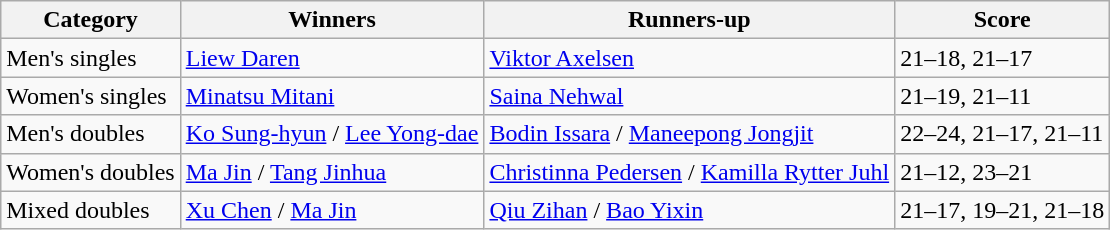<table class=wikitable style="white-space:nowrap;">
<tr>
<th>Category</th>
<th>Winners</th>
<th>Runners-up</th>
<th>Score</th>
</tr>
<tr>
<td>Men's singles</td>
<td> <a href='#'>Liew Daren</a></td>
<td> <a href='#'>Viktor Axelsen</a></td>
<td>21–18, 21–17</td>
</tr>
<tr>
<td>Women's singles</td>
<td> <a href='#'>Minatsu Mitani</a></td>
<td> <a href='#'>Saina Nehwal</a></td>
<td>21–19, 21–11</td>
</tr>
<tr>
<td>Men's doubles</td>
<td> <a href='#'>Ko Sung-hyun</a> / <a href='#'>Lee Yong-dae</a></td>
<td> <a href='#'>Bodin Issara</a> / <a href='#'>Maneepong Jongjit</a></td>
<td>22–24, 21–17, 21–11</td>
</tr>
<tr>
<td>Women's doubles</td>
<td> <a href='#'>Ma Jin</a> / <a href='#'>Tang Jinhua</a></td>
<td> <a href='#'>Christinna Pedersen</a> / <a href='#'>Kamilla Rytter Juhl</a></td>
<td>21–12, 23–21</td>
</tr>
<tr>
<td>Mixed doubles</td>
<td> <a href='#'>Xu Chen</a> / <a href='#'>Ma Jin</a></td>
<td> <a href='#'>Qiu Zihan</a> / <a href='#'>Bao Yixin</a></td>
<td>21–17, 19–21, 21–18</td>
</tr>
</table>
